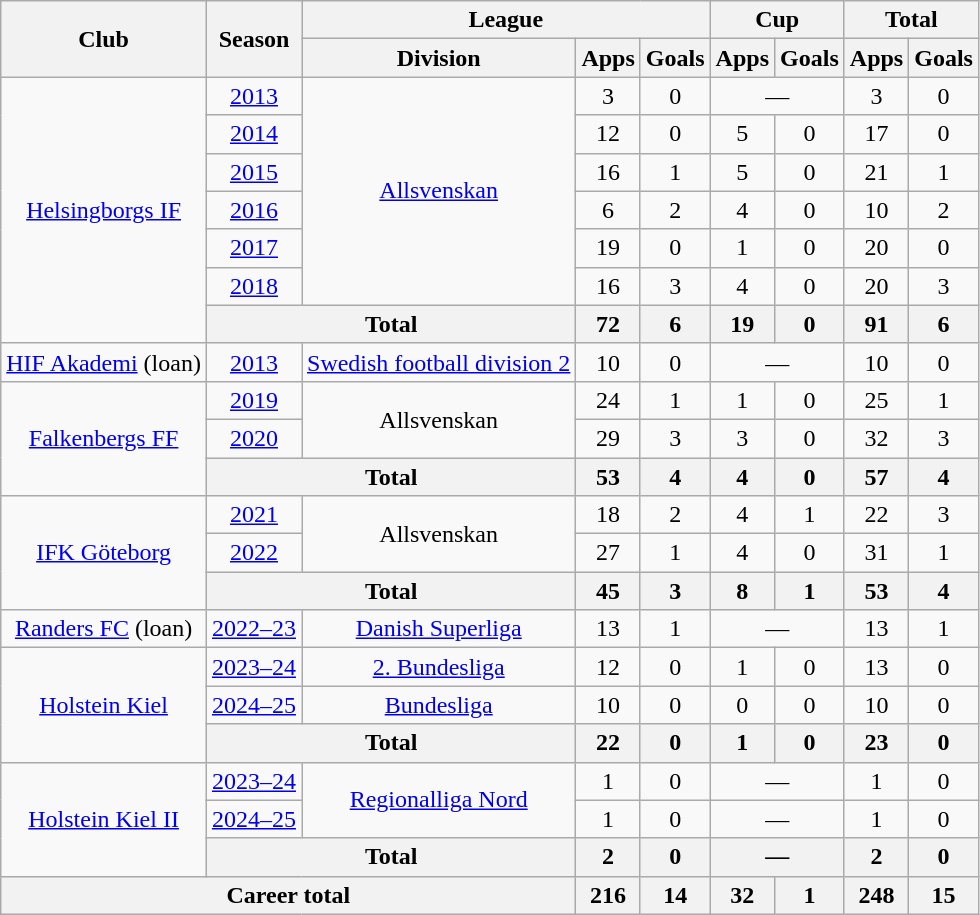<table class="wikitable nowrap" style="text-align:center">
<tr>
<th rowspan="2">Club</th>
<th rowspan="2">Season</th>
<th colspan="3">League</th>
<th colspan="2">Cup</th>
<th colspan="2">Total</th>
</tr>
<tr>
<th>Division</th>
<th>Apps</th>
<th>Goals</th>
<th>Apps</th>
<th>Goals</th>
<th>Apps</th>
<th>Goals</th>
</tr>
<tr>
<td rowspan="7"><a href='#'>Helsingborgs IF</a></td>
<td><a href='#'>2013</a></td>
<td rowspan="6"><a href='#'>Allsvenskan</a></td>
<td>3</td>
<td>0</td>
<td colspan="2">—</td>
<td>3</td>
<td>0</td>
</tr>
<tr>
<td><a href='#'>2014</a></td>
<td>12</td>
<td>0</td>
<td>5</td>
<td>0</td>
<td>17</td>
<td>0</td>
</tr>
<tr>
<td><a href='#'>2015</a></td>
<td>16</td>
<td>1</td>
<td>5</td>
<td>0</td>
<td>21</td>
<td>1</td>
</tr>
<tr>
<td><a href='#'>2016</a></td>
<td>6</td>
<td>2</td>
<td>4</td>
<td>0</td>
<td>10</td>
<td>2</td>
</tr>
<tr>
<td><a href='#'>2017</a></td>
<td>19</td>
<td>0</td>
<td>1</td>
<td>0</td>
<td>20</td>
<td>0</td>
</tr>
<tr>
<td><a href='#'>2018</a></td>
<td>16</td>
<td>3</td>
<td>4</td>
<td>0</td>
<td>20</td>
<td>3</td>
</tr>
<tr>
<th colspan="2">Total</th>
<th>72</th>
<th>6</th>
<th>19</th>
<th>0</th>
<th>91</th>
<th>6</th>
</tr>
<tr>
<td><a href='#'>HIF Akademi</a> (loan)</td>
<td><a href='#'>2013</a></td>
<td><a href='#'>Swedish football division 2</a></td>
<td>10</td>
<td>0</td>
<td colspan="2">—</td>
<td>10</td>
<td>0</td>
</tr>
<tr>
<td rowspan="3"><a href='#'>Falkenbergs FF</a></td>
<td><a href='#'>2019</a></td>
<td rowspan="2">Allsvenskan</td>
<td>24</td>
<td>1</td>
<td>1</td>
<td>0</td>
<td>25</td>
<td>1</td>
</tr>
<tr>
<td><a href='#'>2020</a></td>
<td>29</td>
<td>3</td>
<td>3</td>
<td>0</td>
<td>32</td>
<td>3</td>
</tr>
<tr>
<th colspan="2">Total</th>
<th>53</th>
<th>4</th>
<th>4</th>
<th>0</th>
<th>57</th>
<th>4</th>
</tr>
<tr>
<td rowspan="3"><a href='#'>IFK Göteborg</a></td>
<td><a href='#'>2021</a></td>
<td rowspan="2">Allsvenskan</td>
<td>18</td>
<td>2</td>
<td>4</td>
<td>1</td>
<td>22</td>
<td>3</td>
</tr>
<tr>
<td><a href='#'>2022</a></td>
<td>27</td>
<td>1</td>
<td>4</td>
<td>0</td>
<td>31</td>
<td>1</td>
</tr>
<tr>
<th colspan="2">Total</th>
<th>45</th>
<th>3</th>
<th>8</th>
<th>1</th>
<th>53</th>
<th>4</th>
</tr>
<tr>
<td><a href='#'>Randers FC</a> (loan)</td>
<td><a href='#'>2022–23</a></td>
<td><a href='#'>Danish Superliga</a></td>
<td>13</td>
<td>1</td>
<td colspan="2">—</td>
<td>13</td>
<td>1</td>
</tr>
<tr>
<td rowspan="3"><a href='#'>Holstein Kiel</a></td>
<td><a href='#'>2023–24</a></td>
<td><a href='#'>2. Bundesliga</a></td>
<td>12</td>
<td>0</td>
<td>1</td>
<td>0</td>
<td>13</td>
<td>0</td>
</tr>
<tr>
<td><a href='#'>2024–25</a></td>
<td><a href='#'>Bundesliga</a></td>
<td>10</td>
<td>0</td>
<td>0</td>
<td>0</td>
<td>10</td>
<td>0</td>
</tr>
<tr>
<th colspan="2">Total</th>
<th>22</th>
<th>0</th>
<th>1</th>
<th>0</th>
<th>23</th>
<th>0</th>
</tr>
<tr>
<td rowspan="3"><a href='#'>Holstein Kiel II</a></td>
<td><a href='#'>2023–24</a></td>
<td rowspan="2"><a href='#'>Regionalliga Nord</a></td>
<td>1</td>
<td>0</td>
<td colspan="2">—</td>
<td>1</td>
<td>0</td>
</tr>
<tr>
<td><a href='#'>2024–25</a></td>
<td>1</td>
<td>0</td>
<td colspan="2">—</td>
<td>1</td>
<td>0</td>
</tr>
<tr>
<th colspan="2">Total</th>
<th>2</th>
<th>0</th>
<th colspan="2">—</th>
<th>2</th>
<th>0</th>
</tr>
<tr>
<th colspan="3">Career total</th>
<th>216</th>
<th>14</th>
<th>32</th>
<th>1</th>
<th>248</th>
<th>15</th>
</tr>
</table>
